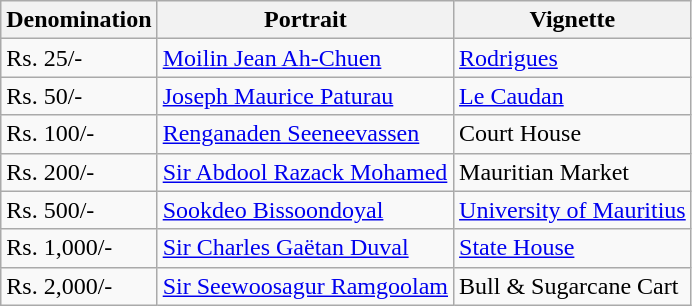<table class="wikitable">
<tr>
<th>Denomination</th>
<th>Portrait</th>
<th>Vignette</th>
</tr>
<tr>
<td>Rs. 25/-</td>
<td><a href='#'>Moilin Jean Ah-Chuen</a></td>
<td><a href='#'>Rodrigues</a></td>
</tr>
<tr>
<td>Rs. 50/-</td>
<td><a href='#'>Joseph Maurice Paturau</a></td>
<td><a href='#'>Le Caudan</a></td>
</tr>
<tr>
<td>Rs. 100/-</td>
<td><a href='#'>Renganaden Seeneevassen</a></td>
<td>Court House</td>
</tr>
<tr>
<td>Rs. 200/-</td>
<td><a href='#'>Sir Abdool Razack Mohamed</a></td>
<td>Mauritian Market</td>
</tr>
<tr>
<td>Rs. 500/-</td>
<td><a href='#'>Sookdeo Bissoondoyal</a></td>
<td><a href='#'>University of Mauritius</a></td>
</tr>
<tr>
<td>Rs. 1,000/-</td>
<td><a href='#'>Sir Charles Gaëtan Duval</a></td>
<td><a href='#'>State House</a></td>
</tr>
<tr>
<td>Rs. 2,000/-</td>
<td><a href='#'>Sir Seewoosagur Ramgoolam</a></td>
<td>Bull & Sugarcane Cart</td>
</tr>
</table>
